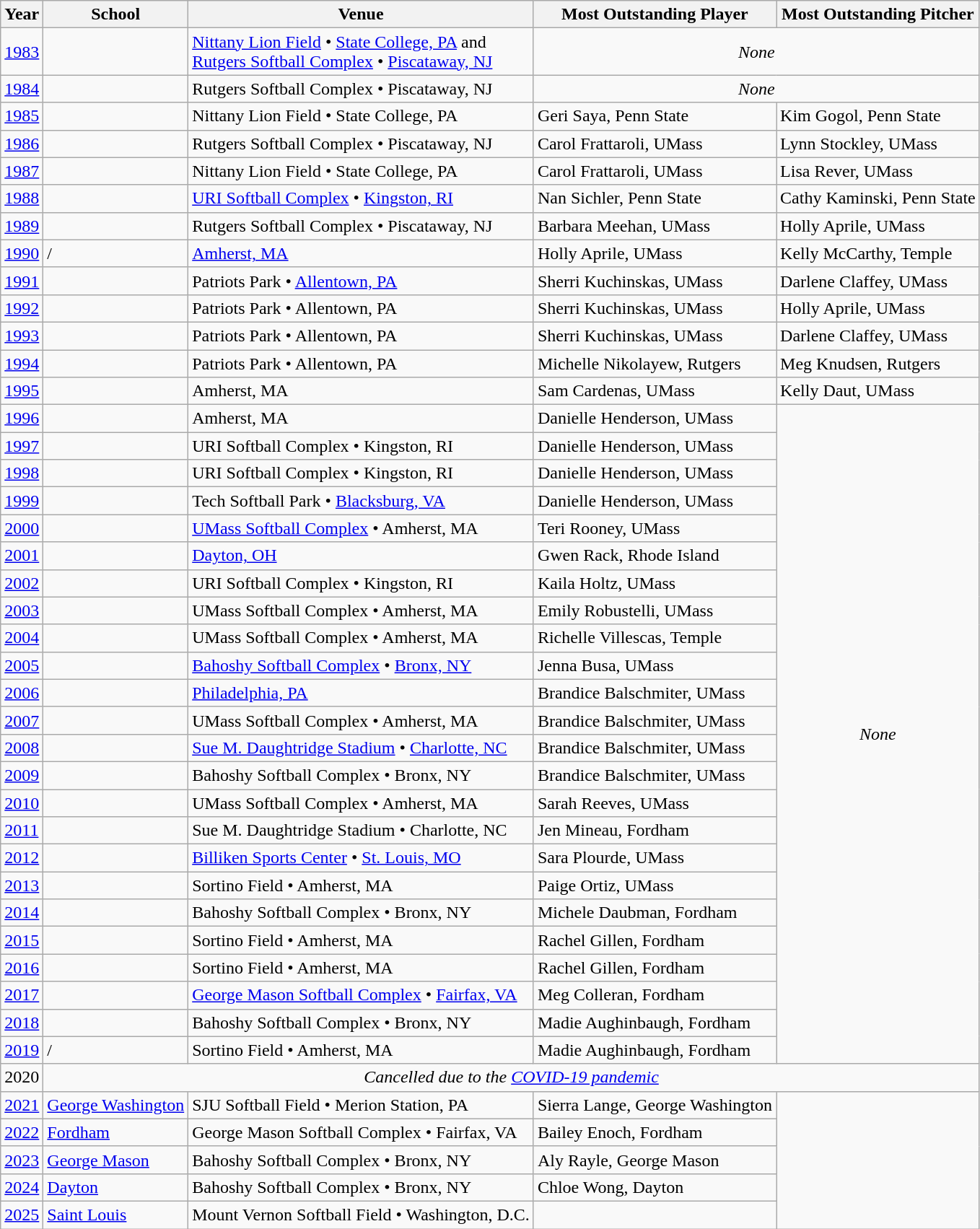<table class="wikitable">
<tr>
<th>Year</th>
<th>School</th>
<th>Venue</th>
<th>Most Outstanding Player</th>
<th>Most Outstanding Pitcher</th>
</tr>
<tr>
<td><a href='#'>1983</a></td>
<td></td>
<td><a href='#'>Nittany Lion Field</a> • <a href='#'>State College, PA</a> and<br><a href='#'>Rutgers Softball Complex</a> • <a href='#'>Piscataway, NJ</a></td>
<td colspan=2 align=center><em>None</em></td>
</tr>
<tr>
<td><a href='#'>1984</a></td>
<td></td>
<td>Rutgers Softball Complex • Piscataway, NJ</td>
<td colspan=2 align=center><em>None</em></td>
</tr>
<tr>
<td><a href='#'>1985</a></td>
<td></td>
<td>Nittany Lion Field • State College, PA</td>
<td>Geri Saya, Penn State</td>
<td>Kim Gogol, Penn State</td>
</tr>
<tr>
<td><a href='#'>1986</a></td>
<td></td>
<td>Rutgers Softball Complex • Piscataway, NJ</td>
<td>Carol Frattaroli, UMass</td>
<td>Lynn Stockley, UMass</td>
</tr>
<tr>
<td><a href='#'>1987</a></td>
<td></td>
<td>Nittany Lion Field • State College, PA</td>
<td>Carol Frattaroli, UMass</td>
<td>Lisa Rever, UMass</td>
</tr>
<tr>
<td><a href='#'>1988</a></td>
<td></td>
<td><a href='#'>URI Softball Complex</a> • <a href='#'>Kingston, RI</a></td>
<td>Nan Sichler, Penn State</td>
<td>Cathy Kaminski, Penn State</td>
</tr>
<tr>
<td><a href='#'>1989</a></td>
<td></td>
<td>Rutgers Softball Complex • Piscataway, NJ</td>
<td>Barbara Meehan, UMass</td>
<td>Holly Aprile, UMass</td>
</tr>
<tr>
<td><a href='#'>1990</a></td>
<td>/</td>
<td><a href='#'>Amherst, MA</a></td>
<td>Holly Aprile, UMass</td>
<td>Kelly McCarthy, Temple</td>
</tr>
<tr>
<td><a href='#'>1991</a></td>
<td></td>
<td>Patriots Park • <a href='#'>Allentown, PA</a></td>
<td>Sherri Kuchinskas, UMass</td>
<td>Darlene Claffey, UMass</td>
</tr>
<tr>
<td><a href='#'>1992</a></td>
<td></td>
<td>Patriots Park • Allentown, PA</td>
<td>Sherri Kuchinskas, UMass</td>
<td>Holly Aprile, UMass</td>
</tr>
<tr>
<td><a href='#'>1993</a></td>
<td></td>
<td>Patriots Park • Allentown, PA</td>
<td>Sherri Kuchinskas, UMass</td>
<td>Darlene Claffey, UMass</td>
</tr>
<tr>
<td><a href='#'>1994</a></td>
<td></td>
<td>Patriots Park • Allentown, PA</td>
<td>Michelle Nikolayew, Rutgers</td>
<td>Meg Knudsen, Rutgers</td>
</tr>
<tr>
<td><a href='#'>1995</a></td>
<td></td>
<td>Amherst, MA</td>
<td>Sam Cardenas, UMass</td>
<td>Kelly Daut, UMass</td>
</tr>
<tr>
<td><a href='#'>1996</a></td>
<td></td>
<td>Amherst, MA</td>
<td>Danielle Henderson, UMass</td>
<td rowspan=24 align=center><em>None</em></td>
</tr>
<tr>
<td><a href='#'>1997</a></td>
<td></td>
<td>URI Softball Complex • Kingston, RI</td>
<td>Danielle Henderson, UMass</td>
</tr>
<tr>
<td><a href='#'>1998</a></td>
<td></td>
<td>URI Softball Complex • Kingston, RI</td>
<td>Danielle Henderson, UMass</td>
</tr>
<tr>
<td><a href='#'>1999</a></td>
<td></td>
<td>Tech Softball Park • <a href='#'>Blacksburg, VA</a></td>
<td>Danielle Henderson, UMass</td>
</tr>
<tr>
<td><a href='#'>2000</a></td>
<td></td>
<td><a href='#'>UMass Softball Complex</a> • Amherst, MA</td>
<td>Teri Rooney, UMass</td>
</tr>
<tr>
<td><a href='#'>2001</a></td>
<td></td>
<td><a href='#'>Dayton, OH</a></td>
<td>Gwen Rack, Rhode Island</td>
</tr>
<tr>
<td><a href='#'>2002</a></td>
<td></td>
<td>URI Softball Complex • Kingston, RI</td>
<td>Kaila Holtz, UMass</td>
</tr>
<tr>
<td><a href='#'>2003</a></td>
<td></td>
<td>UMass Softball Complex • Amherst, MA</td>
<td>Emily Robustelli, UMass</td>
</tr>
<tr>
<td><a href='#'>2004</a></td>
<td></td>
<td>UMass Softball Complex • Amherst, MA</td>
<td>Richelle Villescas, Temple</td>
</tr>
<tr>
<td><a href='#'>2005</a></td>
<td></td>
<td><a href='#'>Bahoshy Softball Complex</a> • <a href='#'>Bronx, NY</a></td>
<td>Jenna Busa, UMass</td>
</tr>
<tr>
<td><a href='#'>2006</a></td>
<td></td>
<td><a href='#'>Philadelphia, PA</a></td>
<td>Brandice Balschmiter, UMass</td>
</tr>
<tr>
<td><a href='#'>2007</a></td>
<td></td>
<td>UMass Softball Complex • Amherst, MA</td>
<td>Brandice Balschmiter, UMass</td>
</tr>
<tr>
<td><a href='#'>2008</a></td>
<td></td>
<td><a href='#'>Sue M. Daughtridge Stadium</a> • <a href='#'>Charlotte, NC</a></td>
<td>Brandice Balschmiter, UMass</td>
</tr>
<tr>
<td><a href='#'>2009</a></td>
<td></td>
<td>Bahoshy Softball Complex • Bronx, NY</td>
<td>Brandice Balschmiter, UMass</td>
</tr>
<tr>
<td><a href='#'>2010</a></td>
<td></td>
<td>UMass Softball Complex • Amherst, MA</td>
<td>Sarah Reeves, UMass</td>
</tr>
<tr>
<td><a href='#'>2011</a></td>
<td></td>
<td>Sue M. Daughtridge Stadium • Charlotte, NC</td>
<td>Jen Mineau, Fordham</td>
</tr>
<tr>
<td><a href='#'>2012</a></td>
<td></td>
<td><a href='#'>Billiken Sports Center</a> • <a href='#'>St. Louis, MO</a></td>
<td>Sara Plourde, UMass</td>
</tr>
<tr>
<td><a href='#'>2013</a></td>
<td></td>
<td>Sortino Field • Amherst, MA</td>
<td>Paige Ortiz, UMass</td>
</tr>
<tr>
<td><a href='#'>2014</a></td>
<td></td>
<td>Bahoshy Softball Complex • Bronx, NY</td>
<td>Michele Daubman, Fordham</td>
</tr>
<tr>
<td><a href='#'>2015</a></td>
<td></td>
<td>Sortino Field • Amherst, MA</td>
<td>Rachel Gillen, Fordham</td>
</tr>
<tr>
<td><a href='#'>2016</a></td>
<td></td>
<td>Sortino Field • Amherst, MA</td>
<td>Rachel Gillen, Fordham</td>
</tr>
<tr>
<td><a href='#'>2017</a></td>
<td></td>
<td><a href='#'>George Mason Softball Complex</a> • <a href='#'>Fairfax, VA</a></td>
<td>Meg Colleran, Fordham</td>
</tr>
<tr>
<td><a href='#'>2018</a></td>
<td></td>
<td>Bahoshy Softball Complex • Bronx, NY</td>
<td>Madie Aughinbaugh, Fordham</td>
</tr>
<tr>
<td><a href='#'>2019</a></td>
<td>/</td>
<td>Sortino Field • Amherst, MA</td>
<td>Madie Aughinbaugh, Fordham</td>
</tr>
<tr>
<td>2020</td>
<td colspan=4 align=center><em>Cancelled due to the <a href='#'>COVID-19 pandemic</a></em></td>
</tr>
<tr>
<td><a href='#'>2021</a></td>
<td><a href='#'>George Washington</a></td>
<td>SJU Softball Field • Merion Station, PA</td>
<td>Sierra Lange, George Washington</td>
</tr>
<tr>
<td><a href='#'>2022</a></td>
<td><a href='#'>Fordham</a></td>
<td>George Mason Softball Complex • Fairfax, VA</td>
<td>Bailey Enoch, Fordham</td>
</tr>
<tr>
<td><a href='#'>2023</a></td>
<td><a href='#'>George Mason</a></td>
<td>Bahoshy Softball Complex • Bronx, NY</td>
<td>Aly Rayle, George Mason</td>
</tr>
<tr>
<td><a href='#'>2024</a></td>
<td><a href='#'>Dayton</a></td>
<td>Bahoshy Softball Complex • Bronx, NY</td>
<td>Chloe Wong, Dayton</td>
</tr>
<tr>
<td><a href='#'>2025</a></td>
<td><a href='#'>Saint Louis</a></td>
<td>Mount Vernon Softball Field • Washington, D.C.</td>
<td></td>
</tr>
</table>
